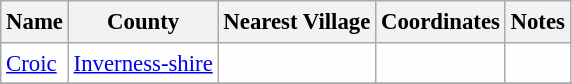<table class="wikitable sortable" style="table-layout:fixed;background-color:#FEFEFE;font-size:95%;padding:0.30em;line-height:1.35em;">
<tr>
<th scope="col">Name</th>
<th scope="col">County</th>
<th scope="col">Nearest Village</th>
<th scope="col" data-sort-type="number">Coordinates</th>
<th scope="col">Notes</th>
</tr>
<tr>
<td><a href='#'>Croic</a></td>
<td><a href='#'>Inverness-shire</a></td>
<td></td>
<td></td>
<td></td>
</tr>
<tr>
</tr>
</table>
